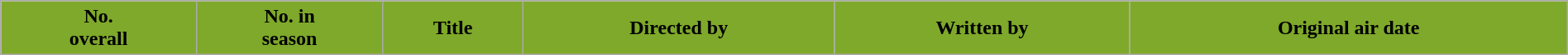<table class="wikitable plainrowheaders" style="width:100%; background:#fff;">
<tr>
<th style="background:#7FA92A;">No.<br>overall</th>
<th style="background:#7FA92A;">No. in<br>season</th>
<th style="background:#7FA92A;">Title</th>
<th style="background:#7FA92A;">Directed by</th>
<th style="background:#7FA92A;">Written by</th>
<th style="background:#7FA92A;">Original air date<br>


















</th>
</tr>
</table>
